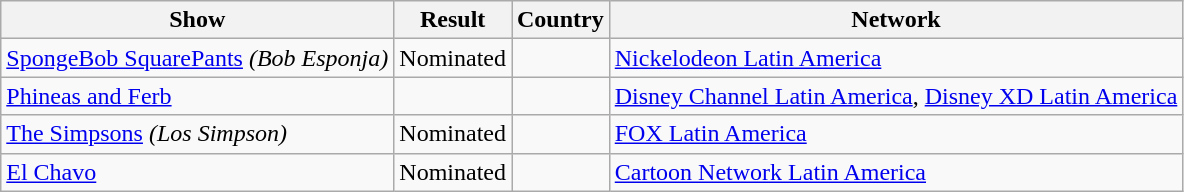<table class="wikitable">
<tr>
<th>Show</th>
<th>Result</th>
<th>Country</th>
<th>Network</th>
</tr>
<tr>
<td><a href='#'>SpongeBob SquarePants</a> <em>(Bob Esponja)</em></td>
<td>Nominated</td>
<td></td>
<td><a href='#'>Nickelodeon Latin America</a></td>
</tr>
<tr>
<td><a href='#'>Phineas and Ferb</a></td>
<td></td>
<td></td>
<td><a href='#'>Disney Channel Latin America</a>, <a href='#'>Disney XD Latin America</a></td>
</tr>
<tr>
<td><a href='#'>The Simpsons</a> <em>(Los Simpson)</em></td>
<td>Nominated</td>
<td></td>
<td><a href='#'>FOX Latin America</a></td>
</tr>
<tr>
<td><a href='#'>El Chavo</a></td>
<td>Nominated</td>
<td></td>
<td><a href='#'>Cartoon Network Latin America</a></td>
</tr>
</table>
